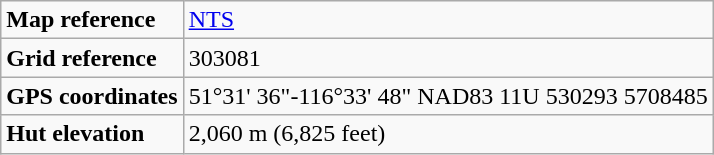<table class = "wikitable">
<tr>
<td><strong>Map reference</strong></td>
<td><a href='#'>NTS</a> </td>
</tr>
<tr>
<td><strong>Grid reference</strong></td>
<td>303081</td>
</tr>
<tr>
<td><strong>GPS coordinates</strong></td>
<td>51°31' 36"-116°33' 48" NAD83 11U 530293 5708485</td>
</tr>
<tr>
<td><strong>Hut elevation</strong></td>
<td>2,060 m (6,825 feet)</td>
</tr>
</table>
